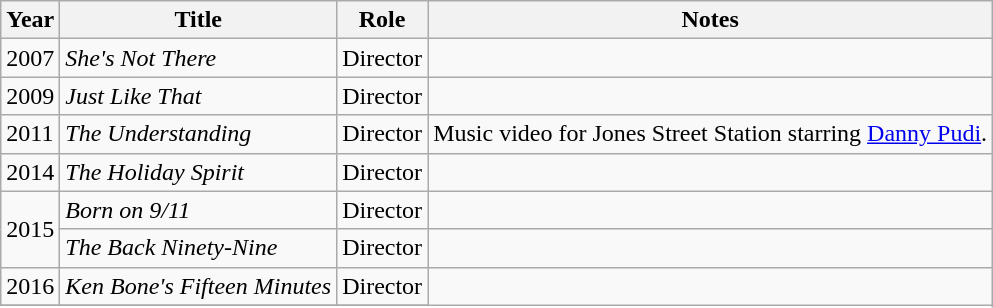<table class="wikitable">
<tr>
<th>Year</th>
<th>Title</th>
<th>Role</th>
<th>Notes</th>
</tr>
<tr>
<td>2007</td>
<td><em>She's Not There</em></td>
<td>Director</td>
<td></td>
</tr>
<tr>
<td>2009</td>
<td><em>Just Like That</em></td>
<td>Director</td>
<td></td>
</tr>
<tr>
<td>2011</td>
<td><em>The Understanding</em></td>
<td>Director</td>
<td>Music video for Jones Street Station starring <a href='#'>Danny Pudi</a>.</td>
</tr>
<tr>
<td>2014</td>
<td><em>The Holiday Spirit</em></td>
<td>Director</td>
<td></td>
</tr>
<tr>
<td rowspan="2">2015</td>
<td><em>Born on 9/11</em></td>
<td>Director</td>
<td></td>
</tr>
<tr>
<td><em>The Back Ninety-Nine</em></td>
<td>Director</td>
<td></td>
</tr>
<tr>
<td>2016</td>
<td><em>Ken Bone's Fifteen Minutes</em></td>
<td>Director</td>
</tr>
<tr>
</tr>
</table>
